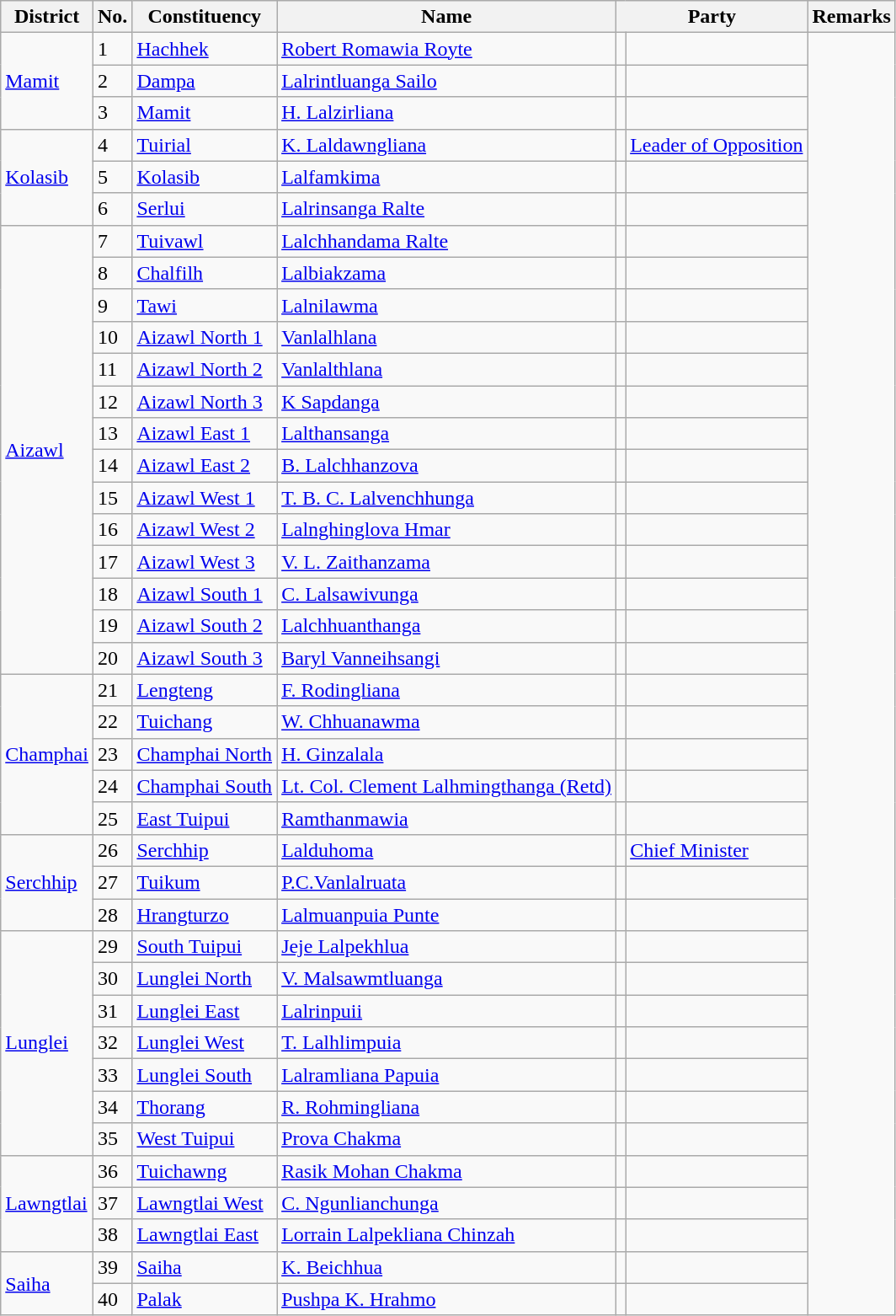<table class="wikitable sortable">
<tr>
<th>District</th>
<th>No.</th>
<th>Constituency</th>
<th>Name</th>
<th colspan="2">Party</th>
<th>Remarks</th>
</tr>
<tr>
<td rowspan="3"><a href='#'>Mamit</a></td>
<td>1</td>
<td><a href='#'>Hachhek</a></td>
<td><a href='#'>Robert Romawia Royte</a></td>
<td></td>
<td></td>
</tr>
<tr>
<td>2</td>
<td><a href='#'>Dampa</a></td>
<td><a href='#'>Lalrintluanga Sailo</a></td>
<td></td>
<td></td>
</tr>
<tr>
<td>3</td>
<td><a href='#'>Mamit</a></td>
<td><a href='#'>H. Lalzirliana</a></td>
<td></td>
<td></td>
</tr>
<tr>
<td rowspan="3"><a href='#'>Kolasib</a></td>
<td>4</td>
<td><a href='#'>Tuirial</a></td>
<td><a href='#'>K. Laldawngliana</a></td>
<td></td>
<td><a href='#'>Leader of Opposition</a></td>
</tr>
<tr>
<td>5</td>
<td><a href='#'>Kolasib</a></td>
<td><a href='#'>Lalfamkima</a></td>
<td></td>
<td></td>
</tr>
<tr>
<td>6</td>
<td><a href='#'>Serlui</a></td>
<td><a href='#'>Lalrinsanga Ralte</a></td>
<td></td>
<td></td>
</tr>
<tr>
<td rowspan="14"><a href='#'>Aizawl</a></td>
<td>7</td>
<td><a href='#'>Tuivawl</a></td>
<td><a href='#'>Lalchhandama Ralte</a></td>
<td></td>
<td></td>
</tr>
<tr>
<td>8</td>
<td><a href='#'>Chalfilh</a></td>
<td><a href='#'>Lalbiakzama</a></td>
<td></td>
<td></td>
</tr>
<tr>
<td>9</td>
<td><a href='#'>Tawi</a></td>
<td><a href='#'>Lalnilawma</a></td>
<td></td>
<td></td>
</tr>
<tr>
<td>10</td>
<td><a href='#'>Aizawl North 1</a></td>
<td><a href='#'>Vanlalhlana</a></td>
<td></td>
<td></td>
</tr>
<tr>
<td>11</td>
<td><a href='#'>Aizawl North 2</a></td>
<td><a href='#'>Vanlalthlana</a></td>
<td></td>
<td></td>
</tr>
<tr>
<td>12</td>
<td><a href='#'>Aizawl North 3</a></td>
<td><a href='#'>K Sapdanga</a></td>
<td></td>
<td></td>
</tr>
<tr>
<td>13</td>
<td><a href='#'>Aizawl East 1</a></td>
<td><a href='#'>Lalthansanga</a></td>
<td></td>
<td></td>
</tr>
<tr>
<td>14</td>
<td><a href='#'>Aizawl East 2</a></td>
<td><a href='#'>B. Lalchhanzova</a></td>
<td></td>
<td></td>
</tr>
<tr>
<td>15</td>
<td><a href='#'>Aizawl West 1</a></td>
<td><a href='#'>T. B. C. Lalvenchhunga</a></td>
<td></td>
<td></td>
</tr>
<tr>
<td>16</td>
<td><a href='#'>Aizawl West 2</a></td>
<td><a href='#'>Lalnghinglova Hmar</a></td>
<td></td>
<td></td>
</tr>
<tr>
<td>17</td>
<td><a href='#'>Aizawl West 3</a></td>
<td><a href='#'>V. L. Zaithanzama</a></td>
<td></td>
<td></td>
</tr>
<tr>
<td>18</td>
<td><a href='#'>Aizawl South 1</a></td>
<td><a href='#'>C. Lalsawivunga</a></td>
<td></td>
<td></td>
</tr>
<tr>
<td>19</td>
<td><a href='#'>Aizawl South 2</a></td>
<td><a href='#'>Lalchhuanthanga</a></td>
<td></td>
<td></td>
</tr>
<tr>
<td>20</td>
<td><a href='#'>Aizawl South 3</a></td>
<td><a href='#'>Baryl Vanneihsangi</a></td>
<td></td>
<td></td>
</tr>
<tr>
<td rowspan="5"><a href='#'>Champhai</a></td>
<td>21</td>
<td><a href='#'>Lengteng</a></td>
<td><a href='#'>F. Rodingliana</a></td>
<td></td>
<td></td>
</tr>
<tr>
<td>22</td>
<td><a href='#'>Tuichang</a></td>
<td><a href='#'>W. Chhuanawma</a></td>
<td></td>
<td></td>
</tr>
<tr>
<td>23</td>
<td><a href='#'>Champhai North</a></td>
<td><a href='#'>H. Ginzalala</a></td>
<td></td>
<td></td>
</tr>
<tr>
<td>24</td>
<td><a href='#'>Champhai South</a></td>
<td><a href='#'>Lt. Col. Clement Lalhmingthanga (Retd)</a></td>
<td></td>
<td></td>
</tr>
<tr>
<td>25</td>
<td><a href='#'>East Tuipui</a></td>
<td><a href='#'>Ramthanmawia</a></td>
<td></td>
<td></td>
</tr>
<tr>
<td rowspan="3"><a href='#'>Serchhip</a></td>
<td>26</td>
<td><a href='#'>Serchhip</a></td>
<td><a href='#'>Lalduhoma</a></td>
<td></td>
<td><a href='#'>Chief Minister</a></td>
</tr>
<tr>
<td>27</td>
<td><a href='#'>Tuikum</a></td>
<td><a href='#'>P.C.Vanlalruata</a></td>
<td></td>
<td></td>
</tr>
<tr>
<td>28</td>
<td><a href='#'>Hrangturzo</a></td>
<td><a href='#'>Lalmuanpuia Punte</a></td>
<td></td>
<td></td>
</tr>
<tr>
<td rowspan="7"><a href='#'>Lunglei</a></td>
<td>29</td>
<td><a href='#'>South Tuipui</a></td>
<td><a href='#'>Jeje Lalpekhlua</a></td>
<td></td>
<td></td>
</tr>
<tr>
<td>30</td>
<td><a href='#'>Lunglei North</a></td>
<td><a href='#'>V. Malsawmtluanga</a></td>
<td></td>
<td></td>
</tr>
<tr>
<td>31</td>
<td><a href='#'>Lunglei East</a></td>
<td><a href='#'>Lalrinpuii</a></td>
<td></td>
<td></td>
</tr>
<tr>
<td>32</td>
<td><a href='#'>Lunglei West</a></td>
<td><a href='#'>T. Lalhlimpuia</a></td>
<td></td>
<td></td>
</tr>
<tr>
<td>33</td>
<td><a href='#'>Lunglei South</a></td>
<td><a href='#'>Lalramliana Papuia</a></td>
<td></td>
<td></td>
</tr>
<tr>
<td>34</td>
<td><a href='#'>Thorang</a></td>
<td><a href='#'>R. Rohmingliana</a></td>
<td></td>
<td></td>
</tr>
<tr>
<td>35</td>
<td><a href='#'>West Tuipui</a></td>
<td><a href='#'>Prova Chakma</a></td>
<td></td>
<td></td>
</tr>
<tr>
<td rowspan="3"><a href='#'>Lawngtlai</a></td>
<td>36</td>
<td><a href='#'>Tuichawng</a></td>
<td><a href='#'>Rasik Mohan Chakma</a></td>
<td></td>
<td></td>
</tr>
<tr>
<td>37</td>
<td><a href='#'>Lawngtlai West</a></td>
<td><a href='#'>C. Ngunlianchunga</a></td>
<td></td>
<td></td>
</tr>
<tr>
<td>38</td>
<td><a href='#'>Lawngtlai East</a></td>
<td><a href='#'>Lorrain Lalpekliana Chinzah</a></td>
<td></td>
<td></td>
</tr>
<tr>
<td rowspan="2"><a href='#'>Saiha</a></td>
<td>39</td>
<td><a href='#'>Saiha</a></td>
<td><a href='#'>K. Beichhua</a></td>
<td></td>
<td></td>
</tr>
<tr>
<td>40</td>
<td><a href='#'>Palak</a></td>
<td><a href='#'>Pushpa K. Hrahmo</a></td>
<td></td>
<td></td>
</tr>
</table>
